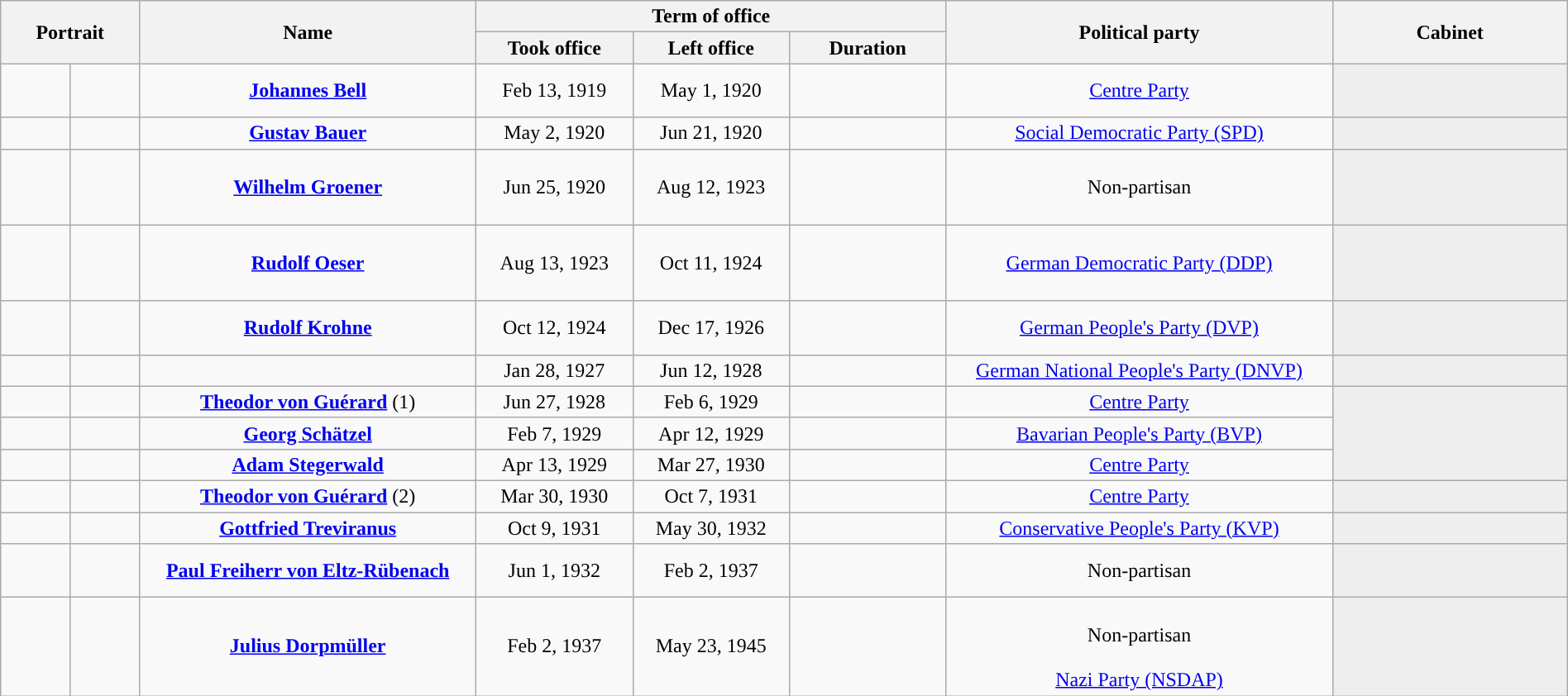<table class="wikitable" style="text-align:center; width:100%; border:1px #AAAAFF solid">
<tr>
<th width= "90px" rowspan=2 colspan=2>Portrait</th>
<th rowspan=2>Name<br></th>
<th colspan=3>Term of office</th>
<th rowspan=2>Political party</th>
<th rowspan=2 width="15%">Cabinet</th>
</tr>
<tr>
<th width="10%">Took office</th>
<th width="10%">Left office</th>
<th width="10%">Duration</th>
</tr>
<tr>
<td style="background:"></td>
<td></td>
<td><strong><a href='#'>Johannes Bell</a></strong><br></td>
<td>Feb 13, 1919</td>
<td>May 1, 1920</td>
<td></td>
<td><a href='#'>Centre Party</a></td>
<td bgcolor=#EEEEEE><br><br></td>
</tr>
<tr>
<td style="background:"></td>
<td></td>
<td><strong><a href='#'>Gustav Bauer</a></strong><br></td>
<td>May 2, 1920</td>
<td>Jun 21, 1920</td>
<td></td>
<td><a href='#'>Social Democratic Party (SPD)</a></td>
<td bgcolor=#EEEEEE></td>
</tr>
<tr>
<td style="background:"></td>
<td></td>
<td><strong><a href='#'>Wilhelm Groener</a></strong><br></td>
<td>Jun 25, 1920</td>
<td>Aug 12, 1923</td>
<td></td>
<td>Non-partisan</td>
<td bgcolor=#EEEEEE><br><br><br></td>
</tr>
<tr>
<td style="background:"></td>
<td></td>
<td><strong><a href='#'>Rudolf Oeser</a></strong><br></td>
<td>Aug 13, 1923</td>
<td>Oct 11, 1924</td>
<td></td>
<td><a href='#'>German Democratic Party (DDP)</a></td>
<td bgcolor=#EEEEEE><br><br><br></td>
</tr>
<tr>
<td style="background:"></td>
<td></td>
<td><strong><a href='#'>Rudolf Krohne</a></strong><br></td>
<td>Oct 12, 1924</td>
<td>Dec 17, 1926</td>
<td></td>
<td><a href='#'>German People's Party (DVP)</a></td>
<td bgcolor=#EEEEEE><br><br></td>
</tr>
<tr>
<td style="background:"></td>
<td></td>
<td><strong></strong><br></td>
<td>Jan 28, 1927</td>
<td>Jun 12, 1928</td>
<td></td>
<td><a href='#'>German National People's Party (DNVP)</a></td>
<td bgcolor=#EEEEEE></td>
</tr>
<tr>
<td style="background:"></td>
<td></td>
<td><strong><a href='#'>Theodor von Guérard</a></strong> (1)<br></td>
<td>Jun 27, 1928</td>
<td>Feb 6, 1929</td>
<td></td>
<td><a href='#'>Centre Party</a></td>
<td rowspan="3" bgcolor="#EEEEEE"></td>
</tr>
<tr>
<td style="background:"></td>
<td></td>
<td><strong><a href='#'>Georg Schätzel</a></strong><br></td>
<td>Feb 7, 1929</td>
<td>Apr 12, 1929</td>
<td></td>
<td><a href='#'>Bavarian People's Party (BVP)</a></td>
</tr>
<tr>
<td style="background:"></td>
<td></td>
<td><strong><a href='#'>Adam Stegerwald</a></strong><br></td>
<td>Apr 13, 1929</td>
<td>Mar 27, 1930</td>
<td></td>
<td><a href='#'>Centre Party</a></td>
</tr>
<tr>
<td style="background:"></td>
<td></td>
<td><strong><a href='#'>Theodor von Guérard</a></strong> (2)<br></td>
<td>Mar 30, 1930</td>
<td>Oct 7, 1931</td>
<td></td>
<td><a href='#'>Centre Party</a></td>
<td bgcolor=#EEEEEE></td>
</tr>
<tr>
<td style="background:"></td>
<td></td>
<td><strong><a href='#'>Gottfried Treviranus</a></strong><br></td>
<td>Oct 9, 1931</td>
<td>May 30, 1932</td>
<td></td>
<td><a href='#'>Conservative People's Party (KVP)</a></td>
<td bgcolor=#EEEEEE></td>
</tr>
<tr>
<td style="background:"></td>
<td></td>
<td><strong><a href='#'>Paul Freiherr von Eltz-Rübenach</a></strong><br></td>
<td>Jun 1, 1932</td>
<td>Feb 2, 1937</td>
<td></td>
<td>Non-partisan</td>
<td bgcolor=#EEEEEE><br><br></td>
</tr>
<tr>
<td style="background:"></td>
<td></td>
<td><strong><a href='#'>Julius Dorpmüller</a></strong><br></td>
<td>Feb 2, 1937</td>
<td>May 23, 1945</td>
<td></td>
<td><br>Non-partisan<br><br><a href='#'>Nazi Party (NSDAP)</a></td>
<td bgcolor=#EEEEEE><br></td>
</tr>
</table>
